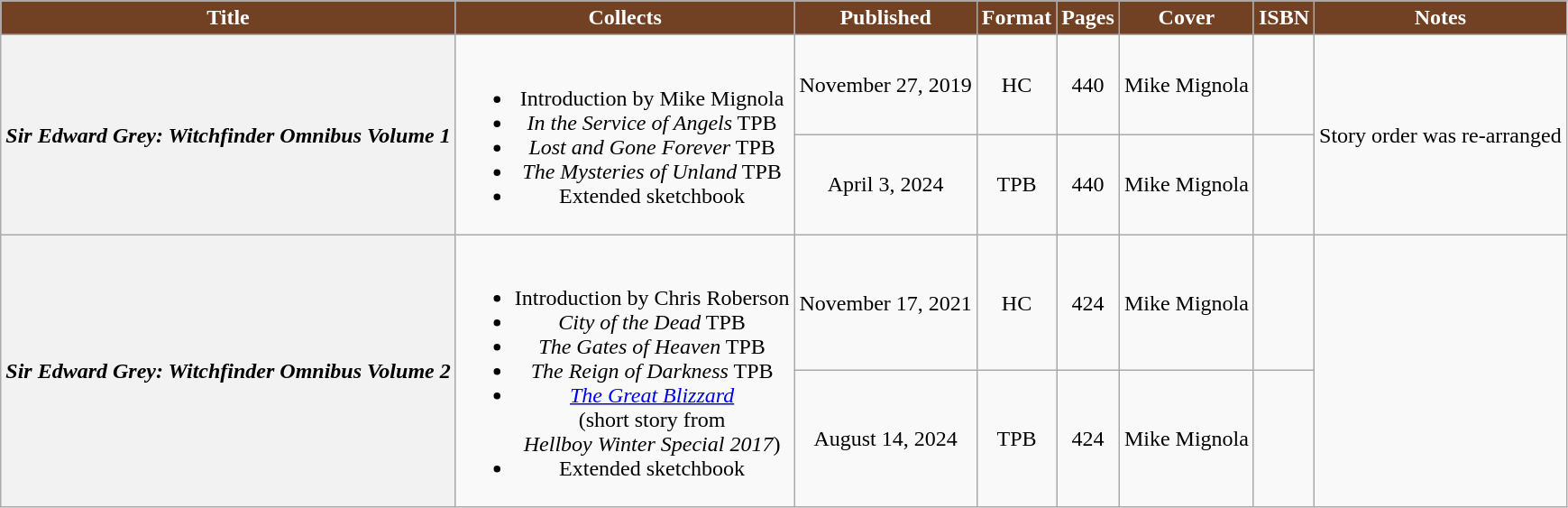<table class="wikitable" style="text-align: center">
<tr>
<th style="background:#724123; color:#fff;">Title</th>
<th style="background:#724123; color:#fff;">Collects</th>
<th style="background:#724123; color:#fff;">Published</th>
<th style="background:#724123; color:#fff;">Format</th>
<th style="background:#724123; color:#fff;">Pages</th>
<th style="background:#724123; color:#fff;">Cover</th>
<th style="background:#724123; color:#fff;">ISBN</th>
<th style="background:#724123; color:#fff;">Notes</th>
</tr>
<tr>
<th rowspan=2><em>Sir Edward Grey: Witchfinder Omnibus Volume 1</em></th>
<td rowspan=2><br><ul><li>Introduction by Mike Mignola</li><li><em>In the Service of Angels</em> TPB</li><li><em>Lost and Gone Forever</em> TPB</li><li><em>The Mysteries of Unland</em> TPB</li><li>Extended sketchbook</li></ul></td>
<td>November 27, 2019</td>
<td>HC</td>
<td>440</td>
<td>Mike Mignola</td>
<td></td>
<td rowspan=2>Story order was re-arranged</td>
</tr>
<tr>
<td>April 3, 2024</td>
<td>TPB</td>
<td>440</td>
<td>Mike Mignola</td>
<td></td>
</tr>
<tr>
<th rowspan=2><em>Sir Edward Grey: Witchfinder Omnibus Volume 2</em></th>
<td rowspan=2><br><ul><li>Introduction by Chris Roberson</li><li><em>City of the Dead</em> TPB</li><li><em>The Gates of Heaven</em> TPB</li><li><em>The Reign of Darkness</em> TPB</li><li><a href='#'><em>The Great Blizzard</em></a><br>(short story from<br><em>Hellboy Winter Special 2017</em>)</li><li>Extended sketchbook</li></ul></td>
<td>November 17, 2021</td>
<td>HC</td>
<td>424</td>
<td>Mike Mignola</td>
<td></td>
<td rowspan=2></td>
</tr>
<tr>
<td>August 14, 2024</td>
<td>TPB</td>
<td>424</td>
<td>Mike Mignola</td>
<td></td>
</tr>
</table>
